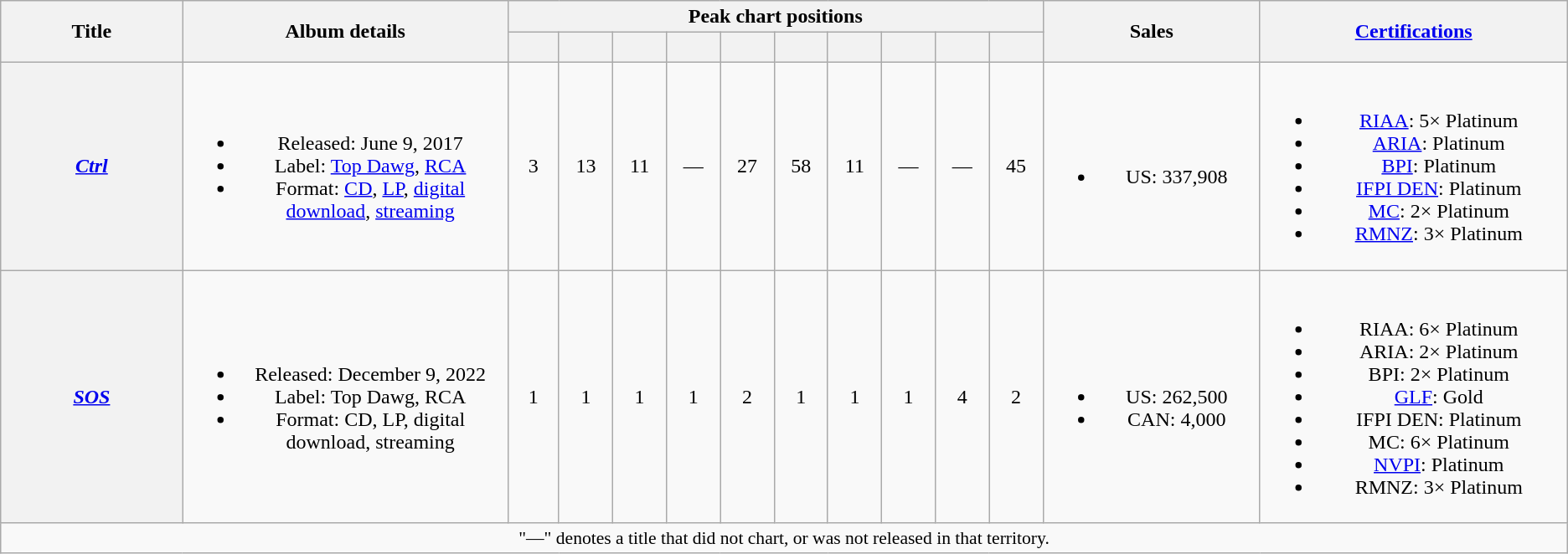<table class="wikitable plainrowheaders" style="text-align:center;">
<tr>
<th scope="col" rowspan="2" style="width:11em;">Title</th>
<th scope="col" rowspan="2" style="width:19em;">Album details</th>
<th scope="col" colspan="10">Peak chart positions</th>
<th scope="col" rowspan="2" style="width:12em;">Sales</th>
<th scope="col" rowspan="2" style="width:18em;"><a href='#'>Certifications</a></th>
</tr>
<tr>
<th scope="col" style="width:3em;font-size:90%;"><a href='#'></a><br></th>
<th scope="col" style="width:3em;font-size:90%;"><a href='#'></a><br></th>
<th scope="col" style="width:3em;font-size:90%;"><a href='#'></a><br></th>
<th scope="col" style="width:3em;font-size:90%;"><a href='#'></a><br></th>
<th scope="col" style="width:3em;font-size:90%;"><a href='#'></a><br></th>
<th scope="col" style="width:3em;font-size:90%;"><a href='#'></a><br></th>
<th scope="col" style="width:3em;font-size:90%;"><a href='#'></a><br></th>
<th scope="col" style="width:3em;font-size:90%;"><a href='#'></a><br></th>
<th scope="col" style="width:3em;font-size:90%;"><a href='#'></a><br></th>
<th scope="col" style="width:3em;font-size:90%;"><a href='#'></a><br></th>
</tr>
<tr>
<th scope="row"><em><a href='#'>Ctrl</a></em></th>
<td><br><ul><li>Released: June 9, 2017</li><li>Label: <a href='#'>Top Dawg</a>, <a href='#'>RCA</a></li><li>Format: <a href='#'>CD</a>, <a href='#'>LP</a>, <a href='#'>digital download</a>, <a href='#'>streaming</a></li></ul></td>
<td>3</td>
<td>13</td>
<td>11</td>
<td>—</td>
<td>27</td>
<td>58</td>
<td>11</td>
<td>—</td>
<td>—</td>
<td>45</td>
<td><br><ul><li>US: 337,908</li></ul></td>
<td><br><ul><li><a href='#'>RIAA</a>: 5× Platinum</li><li><a href='#'>ARIA</a>: Platinum</li><li><a href='#'>BPI</a>: Platinum</li><li><a href='#'>IFPI DEN</a>: Platinum</li><li><a href='#'>MC</a>: 2× Platinum</li><li><a href='#'>RMNZ</a>: 3× Platinum</li></ul></td>
</tr>
<tr>
<th scope="row"><em><a href='#'>SOS</a></em></th>
<td><br><ul><li>Released: December 9, 2022</li><li>Label: Top Dawg, RCA</li><li>Format: CD, LP, digital download, streaming</li></ul></td>
<td>1</td>
<td>1</td>
<td>1</td>
<td>1</td>
<td>2</td>
<td>1</td>
<td>1</td>
<td>1</td>
<td>4</td>
<td>2</td>
<td><br><ul><li>US: 262,500</li><li>CAN: 4,000</li></ul></td>
<td><br><ul><li>RIAA: 6× Platinum</li><li>ARIA: 2× Platinum</li><li>BPI: 2× Platinum</li><li><a href='#'>GLF</a>: Gold</li><li>IFPI DEN: Platinum</li><li>MC: 6× Platinum</li><li><a href='#'>NVPI</a>: Platinum</li><li>RMNZ: 3× Platinum</li></ul></td>
</tr>
<tr>
<td colspan="14" style="font-size:90%">"—" denotes a title that did not chart, or was not released in that territory.</td>
</tr>
</table>
